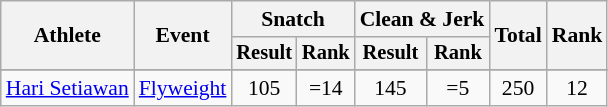<table class="wikitable" style="font-size:90%">
<tr>
<th rowspan="2">Athlete</th>
<th rowspan="2">Event</th>
<th colspan="2">Snatch</th>
<th colspan="2">Clean & Jerk</th>
<th rowspan="2">Total</th>
<th rowspan="2">Rank</th>
</tr>
<tr style="font-size:95%">
<th>Result</th>
<th>Rank</th>
<th>Result</th>
<th>Rank</th>
</tr>
<tr>
</tr>
<tr align=center>
<td align=left><a href='#'>Hari Setiawan</a></td>
<td align=left><a href='#'>Flyweight</a></td>
<td>105</td>
<td>=14</td>
<td>145</td>
<td>=5</td>
<td>250</td>
<td>12</td>
</tr>
</table>
